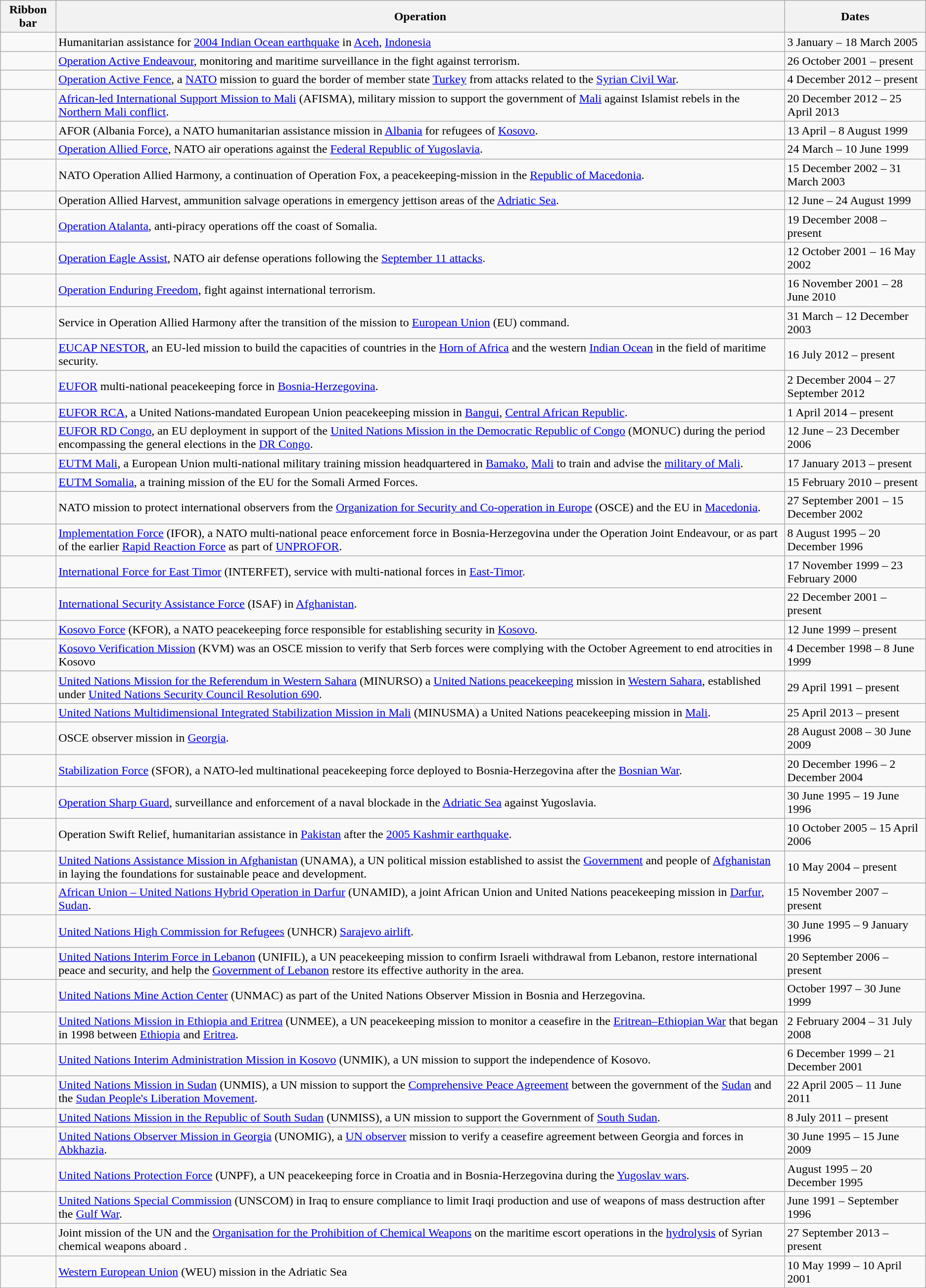<table class="wikitable">
<tr>
<th>Ribbon bar</th>
<th>Operation</th>
<th>Dates</th>
</tr>
<tr>
<td></td>
<td>Humanitarian assistance for <a href='#'>2004 Indian Ocean earthquake</a> in <a href='#'>Aceh</a>, <a href='#'>Indonesia</a></td>
<td>3 January – 18 March 2005</td>
</tr>
<tr>
<td></td>
<td><a href='#'>Operation Active Endeavour</a>, monitoring and maritime surveillance in the fight against terrorism.</td>
<td>26 October 2001 – present</td>
</tr>
<tr>
<td></td>
<td><a href='#'>Operation Active Fence</a>, a <a href='#'>NATO</a> mission to guard the border of member state <a href='#'>Turkey</a> from attacks related to the <a href='#'>Syrian Civil War</a>.</td>
<td>4 December 2012 – present</td>
</tr>
<tr>
<td></td>
<td><a href='#'>African-led International Support Mission to Mali</a> (AFISMA), military mission to support the government of <a href='#'>Mali</a> against Islamist rebels in the <a href='#'>Northern Mali conflict</a>.</td>
<td>20 December 2012 – 25 April 2013</td>
</tr>
<tr>
<td></td>
<td>AFOR (Albania Force), a NATO humanitarian assistance mission in <a href='#'>Albania</a> for refugees of <a href='#'>Kosovo</a>.</td>
<td>13 April – 8 August 1999</td>
</tr>
<tr>
<td></td>
<td><a href='#'>Operation Allied Force</a>, NATO air operations against the <a href='#'>Federal Republic of Yugoslavia</a>.</td>
<td>24 March – 10 June 1999</td>
</tr>
<tr>
<td></td>
<td>NATO Operation Allied Harmony, a continuation of Operation Fox, a peacekeeping-mission in the <a href='#'>Republic of Macedonia</a>.</td>
<td>15 December 2002 – 31 March 2003</td>
</tr>
<tr>
<td></td>
<td>Operation Allied Harvest, ammunition salvage operations in emergency jettison areas of the <a href='#'>Adriatic Sea</a>.</td>
<td>12 June – 24 August 1999</td>
</tr>
<tr>
<td></td>
<td><a href='#'>Operation Atalanta</a>, anti-piracy operations off the coast of Somalia.</td>
<td>19 December 2008 – present</td>
</tr>
<tr>
<td></td>
<td><a href='#'>Operation Eagle Assist</a>, NATO air defense operations following the <a href='#'>September 11 attacks</a>.</td>
<td>12 October 2001 – 16 May 2002</td>
</tr>
<tr>
<td></td>
<td><a href='#'>Operation Enduring Freedom</a>, fight against international terrorism.</td>
<td>16 November 2001 – 28 June 2010</td>
</tr>
<tr>
<td></td>
<td>Service in Operation Allied Harmony after the transition of the mission to <a href='#'>European Union</a> (EU) command.</td>
<td>31 March – 12 December 2003</td>
</tr>
<tr>
<td></td>
<td><a href='#'>EUCAP NESTOR</a>, an EU-led mission to build the capacities of countries in the <a href='#'>Horn of Africa</a> and the western <a href='#'>Indian Ocean</a> in the field of maritime security.</td>
<td>16 July 2012 – present</td>
</tr>
<tr>
<td></td>
<td><a href='#'>EUFOR</a> multi-national peacekeeping force in <a href='#'>Bosnia-Herzegovina</a>.</td>
<td>2 December 2004 – 27 September 2012</td>
</tr>
<tr>
<td></td>
<td><a href='#'>EUFOR RCA</a>, a United Nations-mandated European Union peacekeeping mission in <a href='#'>Bangui</a>, <a href='#'>Central African Republic</a>.</td>
<td>1 April 2014 – present</td>
</tr>
<tr>
<td></td>
<td><a href='#'>EUFOR RD Congo</a>, an EU deployment in support of the <a href='#'>United Nations Mission in the Democratic Republic of Congo</a> (MONUC) during the period encompassing the general elections in the <a href='#'>DR Congo</a>.</td>
<td>12 June – 23 December 2006</td>
</tr>
<tr>
<td></td>
<td><a href='#'>EUTM Mali</a>, a European Union multi-national military training mission headquartered in <a href='#'>Bamako</a>, <a href='#'>Mali</a> to train and advise the <a href='#'>military of Mali</a>.</td>
<td>17 January 2013 – present</td>
</tr>
<tr>
<td></td>
<td><a href='#'>EUTM Somalia</a>, a training mission of the EU for the Somali Armed Forces.</td>
<td>15 February 2010 – present</td>
</tr>
<tr>
<td></td>
<td>NATO mission to protect international observers from the <a href='#'>Organization for Security and Co-operation in Europe</a> (OSCE) and the EU in <a href='#'>Macedonia</a>.</td>
<td>27 September 2001 – 15 December 2002</td>
</tr>
<tr>
<td></td>
<td><a href='#'>Implementation Force</a> (IFOR), a NATO multi-national peace enforcement force in Bosnia-Herzegovina under the Operation Joint Endeavour, or as part of the earlier <a href='#'>Rapid Reaction Force</a> as part of <a href='#'>UNPROFOR</a>.</td>
<td>8 August 1995 – 20 December 1996</td>
</tr>
<tr>
<td></td>
<td><a href='#'>International Force for East Timor</a> (INTERFET), service with multi-national forces in <a href='#'>East-Timor</a>.</td>
<td>17 November 1999 – 23 February 2000</td>
</tr>
<tr>
<td></td>
<td><a href='#'>International Security Assistance Force</a> (ISAF) in <a href='#'>Afghanistan</a>.</td>
<td>22 December 2001 – present</td>
</tr>
<tr>
<td></td>
<td><a href='#'>Kosovo Force</a> (KFOR), a NATO peacekeeping force responsible for establishing security in <a href='#'>Kosovo</a>.</td>
<td>12 June 1999 – present</td>
</tr>
<tr>
<td></td>
<td><a href='#'>Kosovo Verification Mission</a> (KVM) was an OSCE mission to verify that Serb forces were complying with the October Agreement to end atrocities in Kosovo</td>
<td>4 December 1998 – 8 June 1999</td>
</tr>
<tr>
<td></td>
<td><a href='#'>United Nations Mission for the Referendum in Western Sahara</a> (MINURSO) a <a href='#'>United Nations peacekeeping</a> mission in <a href='#'>Western Sahara</a>, established under <a href='#'>United Nations Security Council Resolution 690</a>.</td>
<td>29 April 1991 – present</td>
</tr>
<tr>
<td></td>
<td><a href='#'>United Nations Multidimensional Integrated Stabilization Mission in Mali</a> (MINUSMA) a United Nations peacekeeping mission in <a href='#'>Mali</a>.</td>
<td>25 April 2013 – present</td>
</tr>
<tr>
<td></td>
<td>OSCE observer mission in <a href='#'>Georgia</a>.</td>
<td>28 August 2008 – 30 June 2009</td>
</tr>
<tr>
<td></td>
<td><a href='#'>Stabilization Force</a> (SFOR), a NATO-led multinational peacekeeping force deployed to Bosnia-Herzegovina after the <a href='#'>Bosnian War</a>.</td>
<td>20 December 1996 – 2 December 2004</td>
</tr>
<tr>
<td></td>
<td><a href='#'>Operation Sharp Guard</a>, surveillance  and enforcement of a naval blockade in the <a href='#'>Adriatic Sea</a> against Yugoslavia.</td>
<td>30 June 1995 – 19 June 1996</td>
</tr>
<tr>
<td></td>
<td>Operation Swift Relief, humanitarian assistance in <a href='#'>Pakistan</a> after the <a href='#'>2005 Kashmir earthquake</a>.</td>
<td>10 October 2005 – 15 April 2006</td>
</tr>
<tr>
<td></td>
<td><a href='#'>United Nations Assistance Mission in Afghanistan</a> (UNAMA), a UN political mission established to assist the <a href='#'>Government</a> and people of <a href='#'>Afghanistan</a> in laying the foundations for sustainable peace and development.</td>
<td>10 May 2004 – present</td>
</tr>
<tr>
<td></td>
<td><a href='#'>African Union – United Nations Hybrid Operation in Darfur</a> (UNAMID), a joint African Union and United Nations peacekeeping mission in <a href='#'>Darfur</a>, <a href='#'>Sudan</a>.</td>
<td>15 November 2007 – present</td>
</tr>
<tr>
<td></td>
<td><a href='#'>United Nations High Commission for Refugees</a> (UNHCR)  <a href='#'>Sarajevo airlift</a>.</td>
<td>30 June 1995 – 9 January 1996</td>
</tr>
<tr>
<td></td>
<td><a href='#'>United Nations Interim Force in Lebanon</a> (UNIFIL), a UN peacekeeping mission to confirm Israeli withdrawal from Lebanon, restore international peace and security, and help the <a href='#'>Government of Lebanon</a> restore its effective authority in the area.</td>
<td>20 September 2006 – present</td>
</tr>
<tr>
<td></td>
<td><a href='#'>United Nations Mine Action Center</a> (UNMAC) as part of the United Nations Observer Mission in Bosnia and Herzegovina.</td>
<td>October 1997 – 30 June 1999</td>
</tr>
<tr>
<td></td>
<td><a href='#'>United Nations Mission in Ethiopia and Eritrea</a> (UNMEE), a UN peacekeeping mission to monitor a ceasefire in the <a href='#'>Eritrean–Ethiopian War</a> that began in 1998 between <a href='#'>Ethiopia</a> and <a href='#'>Eritrea</a>.</td>
<td>2 February 2004 – 31 July 2008</td>
</tr>
<tr>
<td></td>
<td><a href='#'>United Nations Interim Administration Mission in Kosovo</a> (UNMIK), a UN mission to support the independence of Kosovo.</td>
<td>6 December 1999 – 21 December 2001</td>
</tr>
<tr>
<td></td>
<td><a href='#'>United Nations Mission in Sudan</a> (UNMIS), a UN mission to support the <a href='#'>Comprehensive Peace Agreement</a> between the government of the <a href='#'>Sudan</a> and the <a href='#'>Sudan People's Liberation Movement</a>.</td>
<td>22 April 2005 – 11 June 2011</td>
</tr>
<tr>
<td></td>
<td><a href='#'>United Nations Mission in the Republic of South Sudan</a> (UNMISS), a UN mission to support the Government of <a href='#'>South Sudan</a>.</td>
<td>8 July 2011 – present</td>
</tr>
<tr>
<td></td>
<td><a href='#'>United Nations Observer Mission in Georgia</a> (UNOMIG), a <a href='#'>UN observer</a> mission to verify a ceasefire agreement between Georgia and forces in <a href='#'>Abkhazia</a>.</td>
<td>30 June 1995 – 15 June 2009</td>
</tr>
<tr>
<td></td>
<td><a href='#'>United Nations Protection Force</a> (UNPF), a UN peacekeeping force in Croatia and in Bosnia-Herzegovina during the <a href='#'>Yugoslav wars</a>.</td>
<td>August 1995 – 20 December 1995</td>
</tr>
<tr>
<td></td>
<td><a href='#'>United Nations Special Commission</a> (UNSCOM) in Iraq to ensure compliance to limit Iraqi production and use of weapons of mass destruction after the <a href='#'>Gulf War</a>.</td>
<td>June 1991 – September 1996</td>
</tr>
<tr>
<td></td>
<td>Joint mission of the UN and the <a href='#'>Organisation for the Prohibition of Chemical Weapons</a> on the maritime escort operations in the <a href='#'>hydrolysis</a> of Syrian chemical weapons aboard .</td>
<td>27 September 2013 – present</td>
</tr>
<tr>
<td></td>
<td><a href='#'>Western European Union</a> (WEU) mission in the Adriatic Sea</td>
<td>10 May 1999 – 10 April 2001</td>
</tr>
</table>
